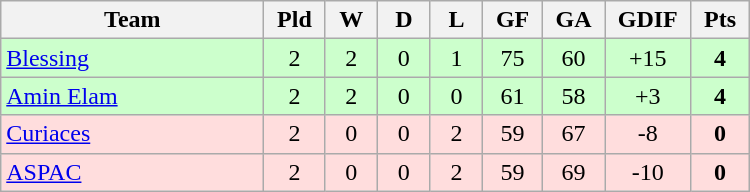<table class=wikitable style="text-align:center" width=500>
<tr>
<th width=25%>Team</th>
<th width=5%>Pld</th>
<th width=5%>W</th>
<th width=5%>D</th>
<th width=5%>L</th>
<th width=5%>GF</th>
<th width=5%>GA</th>
<th width=5%>GDIF</th>
<th width=5%>Pts</th>
</tr>
<tr bgcolor=#ccffcc>
<td align="left"> <a href='#'>Blessing</a></td>
<td>2</td>
<td>2</td>
<td>0</td>
<td>1</td>
<td>75</td>
<td>60</td>
<td>+15</td>
<td><strong>4</strong></td>
</tr>
<tr bgcolor=#ccffcc>
<td align="left"> <a href='#'>Amin Elam</a></td>
<td>2</td>
<td>2</td>
<td>0</td>
<td>0</td>
<td>61</td>
<td>58</td>
<td>+3</td>
<td><strong>4</strong></td>
</tr>
<tr bgcolor=#ffdddd>
<td align="left"> <a href='#'>Curiaces</a></td>
<td>2</td>
<td>0</td>
<td>0</td>
<td>2</td>
<td>59</td>
<td>67</td>
<td>-8</td>
<td><strong>0</strong></td>
</tr>
<tr bgcolor=#ffdddd>
<td align="left"> <a href='#'>ASPAC</a></td>
<td>2</td>
<td>0</td>
<td>0</td>
<td>2</td>
<td>59</td>
<td>69</td>
<td>-10</td>
<td><strong>0</strong></td>
</tr>
</table>
